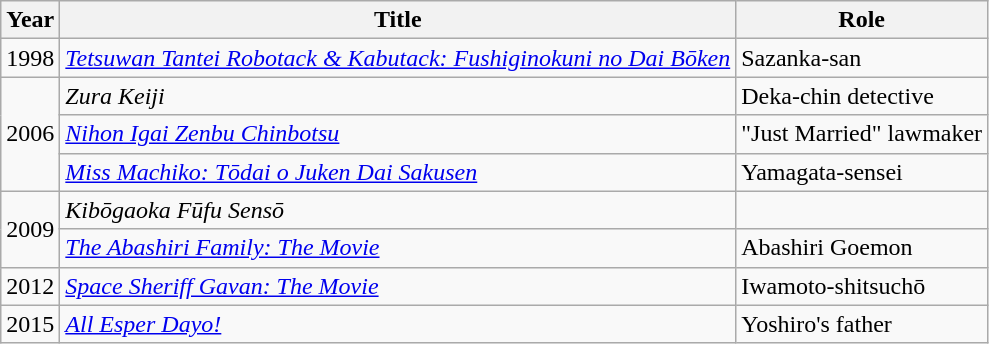<table class="wikitable">
<tr>
<th>Year</th>
<th>Title</th>
<th>Role</th>
</tr>
<tr>
<td>1998</td>
<td><em><a href='#'>Tetsuwan Tantei Robotack & Kabutack: Fushiginokuni no Dai Bōken</a></em></td>
<td>Sazanka-san</td>
</tr>
<tr>
<td rowspan="3">2006</td>
<td><em>Zura Keiji</em></td>
<td>Deka-chin detective</td>
</tr>
<tr>
<td><em><a href='#'>Nihon Igai Zenbu Chinbotsu</a></em></td>
<td>"Just Married" lawmaker</td>
</tr>
<tr>
<td><em><a href='#'>Miss Machiko: Tōdai o Juken Dai Sakusen</a></em></td>
<td>Yamagata-sensei</td>
</tr>
<tr>
<td rowspan="2">2009</td>
<td><em>Kibōgaoka Fūfu Sensō</em></td>
<td></td>
</tr>
<tr>
<td><em><a href='#'>The Abashiri Family: The Movie</a></em></td>
<td>Abashiri Goemon</td>
</tr>
<tr>
<td>2012</td>
<td><em><a href='#'>Space Sheriff Gavan: The Movie</a></em></td>
<td>Iwamoto-shitsuchō</td>
</tr>
<tr>
<td>2015</td>
<td><em><a href='#'>All Esper Dayo!</a></em></td>
<td>Yoshiro's father</td>
</tr>
</table>
